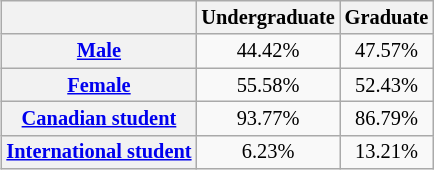<table style="text-align:center; float:right; font-size:85%; margin-left:2em; margin:10px" class="wikitable">
<tr>
<th></th>
<th>Undergraduate</th>
<th>Graduate</th>
</tr>
<tr>
<th><a href='#'>Male</a></th>
<td>44.42%</td>
<td>47.57%</td>
</tr>
<tr>
<th><a href='#'>Female</a></th>
<td>55.58%</td>
<td>52.43%</td>
</tr>
<tr>
<th><a href='#'>Canadian student</a></th>
<td>93.77%</td>
<td>86.79%</td>
</tr>
<tr>
<th><a href='#'>International student</a></th>
<td>6.23%</td>
<td>13.21%</td>
</tr>
</table>
